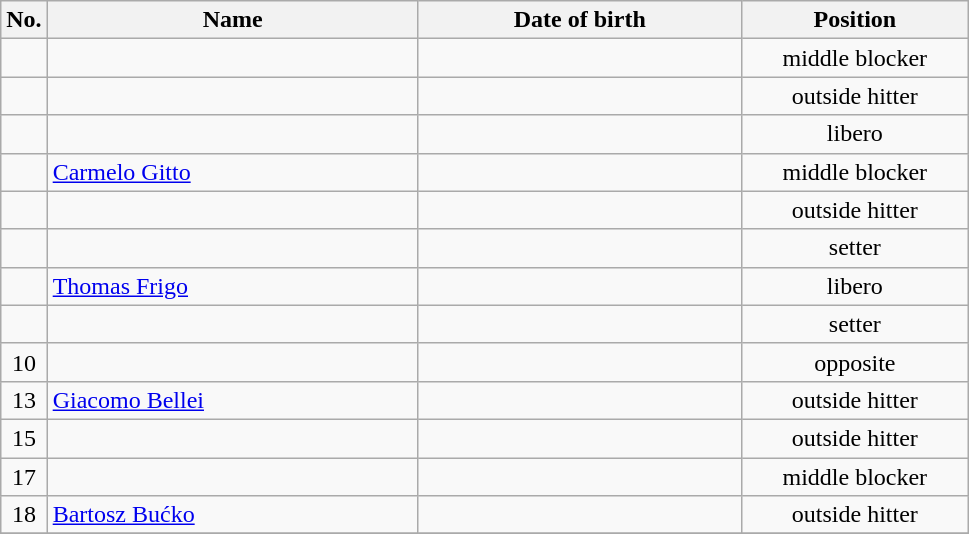<table class="wikitable sortable" style="font-size:100%; text-align:center;">
<tr>
<th>No.</th>
<th style="width:15em">Name</th>
<th style="width:13em">Date of birth</th>
<th style="width:9em">Position</th>
</tr>
<tr>
<td></td>
<td align=left> </td>
<td align=right></td>
<td>middle blocker</td>
</tr>
<tr>
<td></td>
<td align=left> </td>
<td align=right></td>
<td>outside hitter</td>
</tr>
<tr>
<td></td>
<td align=left> </td>
<td align=right></td>
<td>libero</td>
</tr>
<tr>
<td></td>
<td align=left> <a href='#'>Carmelo Gitto</a></td>
<td align=right></td>
<td>middle blocker</td>
</tr>
<tr>
<td></td>
<td align=left> </td>
<td align=right></td>
<td>outside hitter</td>
</tr>
<tr>
<td></td>
<td align=left> </td>
<td align=right></td>
<td>setter</td>
</tr>
<tr>
<td></td>
<td align=left> <a href='#'>Thomas Frigo</a></td>
<td align=right></td>
<td>libero</td>
</tr>
<tr>
<td></td>
<td align=left> </td>
<td align=right></td>
<td>setter</td>
</tr>
<tr>
<td>10</td>
<td align=left> </td>
<td align=right></td>
<td>opposite</td>
</tr>
<tr>
<td>13</td>
<td align=left> <a href='#'>Giacomo Bellei</a></td>
<td align=right></td>
<td>outside hitter</td>
</tr>
<tr>
<td>15</td>
<td align=left> </td>
<td align=right></td>
<td>outside hitter</td>
</tr>
<tr>
<td>17</td>
<td align=left> </td>
<td align=right></td>
<td>middle blocker</td>
</tr>
<tr>
<td>18</td>
<td align=left> <a href='#'>Bartosz Bućko</a></td>
<td align=right></td>
<td>outside hitter</td>
</tr>
<tr>
</tr>
</table>
